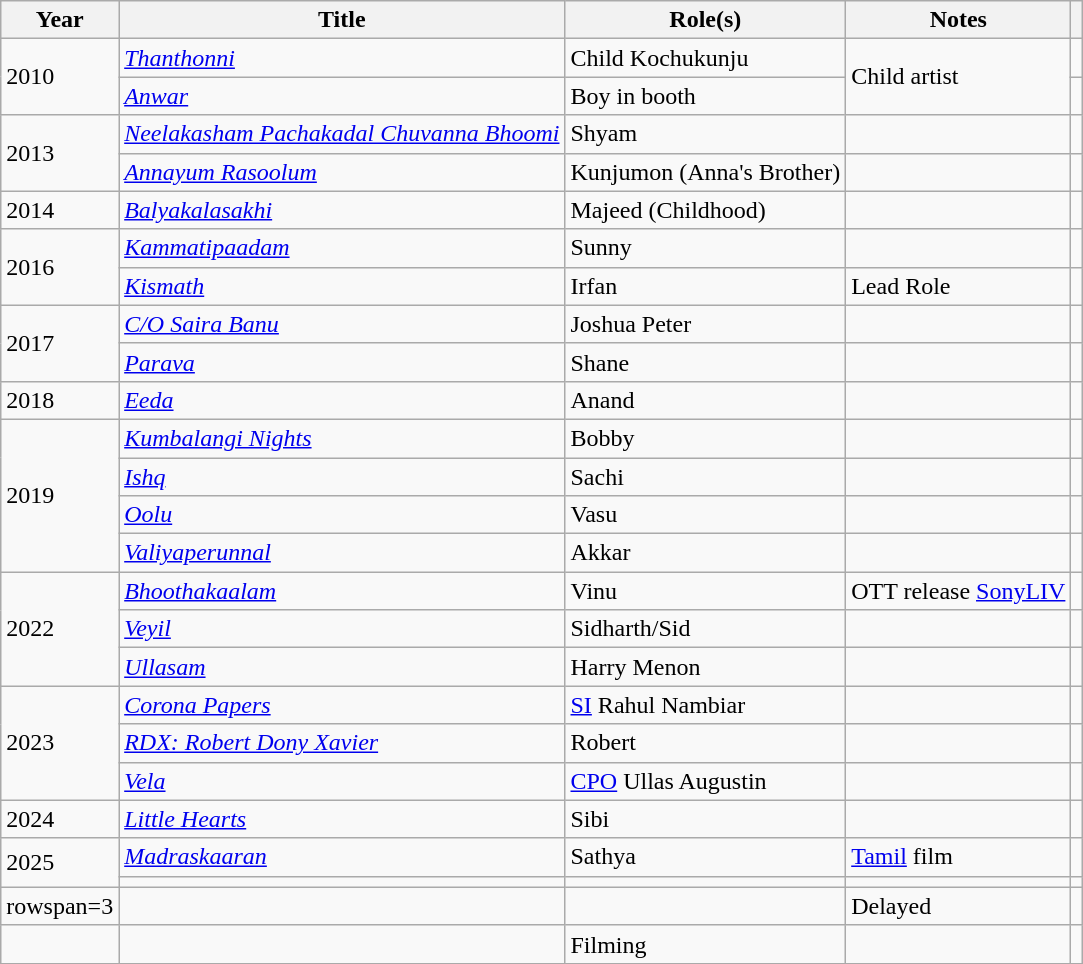<table class="wikitable sortable">
<tr>
<th scope="col">Year</th>
<th scope="col">Title</th>
<th scope="col">Role(s)</th>
<th scope="col" class="unsortable">Notes</th>
<th scope="col" class="unsortable"></th>
</tr>
<tr>
<td rowspan="2">2010</td>
<td><em><a href='#'>Thanthonni</a></em></td>
<td>Child Kochukunju</td>
<td rowspan="2">Child artist</td>
<td></td>
</tr>
<tr>
<td><em><a href='#'>Anwar</a></em></td>
<td>Boy in booth</td>
<td></td>
</tr>
<tr>
<td rowspan="2">2013</td>
<td><em><a href='#'>Neelakasham Pachakadal Chuvanna Bhoomi</a></em></td>
<td>Shyam</td>
<td></td>
<td></td>
</tr>
<tr>
<td><em><a href='#'>Annayum Rasoolum</a></em></td>
<td>Kunjumon (Anna's Brother)</td>
<td></td>
<td></td>
</tr>
<tr>
<td>2014</td>
<td><em><a href='#'>Balyakalasakhi</a></em></td>
<td>Majeed (Childhood)</td>
<td></td>
<td></td>
</tr>
<tr>
<td rowspan="2">2016</td>
<td><em><a href='#'>Kammatipaadam</a></em></td>
<td>Sunny</td>
<td></td>
<td></td>
</tr>
<tr>
<td><em><a href='#'>Kismath</a></em></td>
<td>Irfan</td>
<td>Lead Role</td>
<td></td>
</tr>
<tr>
<td rowspan="2">2017</td>
<td><em><a href='#'>C/O Saira Banu</a></em></td>
<td>Joshua Peter</td>
<td></td>
<td></td>
</tr>
<tr>
<td><a href='#'><em>Parava</em></a></td>
<td>Shane</td>
<td></td>
<td></td>
</tr>
<tr>
<td>2018</td>
<td><em><a href='#'>Eeda</a></em></td>
<td>Anand</td>
<td></td>
<td></td>
</tr>
<tr>
<td rowspan="4">2019</td>
<td><em><a href='#'>Kumbalangi Nights</a></em></td>
<td>Bobby</td>
<td></td>
<td></td>
</tr>
<tr>
<td><em><a href='#'>Ishq</a></em></td>
<td>Sachi</td>
<td></td>
<td></td>
</tr>
<tr>
<td><em><a href='#'>Oolu</a></em></td>
<td>Vasu</td>
<td></td>
<td></td>
</tr>
<tr>
<td><em><a href='#'>Valiyaperunnal</a></em></td>
<td>Akkar</td>
<td></td>
<td></td>
</tr>
<tr>
<td rowspan=3>2022</td>
<td><em><a href='#'>Bhoothakaalam</a></em></td>
<td>Vinu</td>
<td>OTT release <a href='#'>SonyLIV</a></td>
<td></td>
</tr>
<tr>
<td><em><a href='#'>Veyil</a></em></td>
<td>Sidharth/Sid</td>
<td></td>
<td></td>
</tr>
<tr>
<td><em><a href='#'>Ullasam</a></em></td>
<td>Harry Menon</td>
<td></td>
<td></td>
</tr>
<tr>
<td rowspan=3>2023</td>
<td><em><a href='#'>Corona Papers</a></em></td>
<td><a href='#'>SI</a> Rahul Nambiar</td>
<td></td>
<td></td>
</tr>
<tr>
<td><em><a href='#'>RDX: Robert Dony Xavier</a></em></td>
<td>Robert</td>
<td></td>
<td></td>
</tr>
<tr>
<td><em><a href='#'>Vela</a></em></td>
<td><a href='#'>CPO</a> Ullas Augustin</td>
<td></td>
<td></td>
</tr>
<tr>
<td>2024</td>
<td><em><a href='#'>Little Hearts</a></em></td>
<td>Sibi</td>
<td></td>
<td></td>
</tr>
<tr>
<td rowspan=2>2025</td>
<td><em><a href='#'>Madraskaaran</a></em></td>
<td>Sathya</td>
<td><a href='#'>Tamil</a> film</td>
<td></td>
</tr>
<tr>
<td></td>
<td></td>
<td></td>
<td></td>
</tr>
<tr>
<td>rowspan=3 </td>
<td></td>
<td></td>
<td>Delayed</td>
<td></td>
</tr>
<tr>
<td></td>
<td></td>
<td>Filming</td>
<td></td>
</tr>
<tr>
</tr>
</table>
